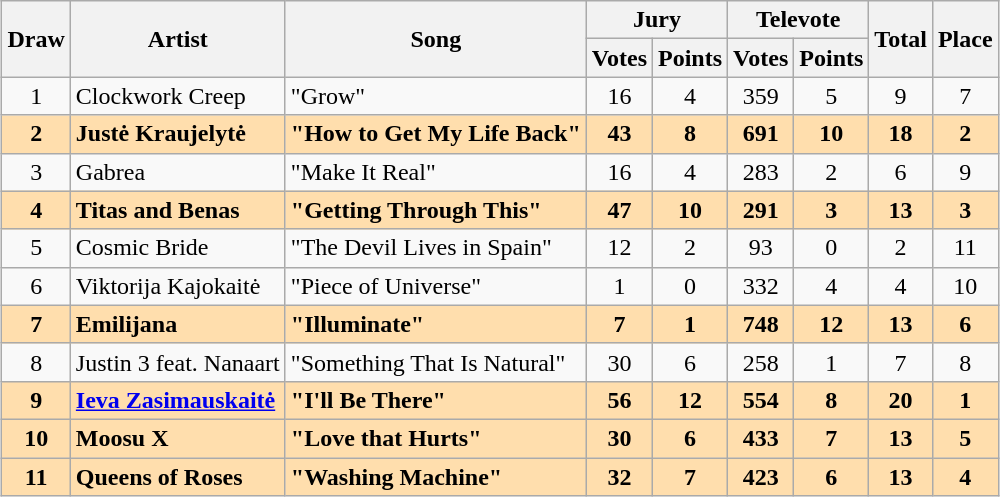<table class="sortable wikitable" style="margin: 1em auto 1em auto; text-align:center">
<tr>
<th rowspan="2">Draw</th>
<th rowspan="2">Artist</th>
<th rowspan="2">Song</th>
<th colspan="2">Jury</th>
<th colspan="2">Televote</th>
<th rowspan="2">Total</th>
<th rowspan="2">Place</th>
</tr>
<tr>
<th>Votes</th>
<th>Points</th>
<th>Votes</th>
<th>Points</th>
</tr>
<tr>
<td>1</td>
<td align="left">Clockwork Creep</td>
<td align="left">"Grow"</td>
<td>16</td>
<td>4</td>
<td>359</td>
<td>5</td>
<td>9</td>
<td>7</td>
</tr>
<tr style="font-weight:bold; background:navajowhite;">
<td>2</td>
<td align="left">Justė Kraujelytė</td>
<td align="left">"How to Get My Life Back"</td>
<td>43</td>
<td>8</td>
<td>691</td>
<td>10</td>
<td>18</td>
<td>2</td>
</tr>
<tr>
<td>3</td>
<td align="left">Gabrea</td>
<td align="left">"Make It Real"</td>
<td>16</td>
<td>4</td>
<td>283</td>
<td>2</td>
<td>6</td>
<td>9</td>
</tr>
<tr style="font-weight:bold; background:navajowhite;">
<td>4</td>
<td align="left">Titas and Benas</td>
<td align="left">"Getting Through This"</td>
<td>47</td>
<td>10</td>
<td>291</td>
<td>3</td>
<td>13</td>
<td>3</td>
</tr>
<tr>
<td>5</td>
<td align="left">Cosmic Bride</td>
<td align="left">"The Devil Lives in Spain"</td>
<td>12</td>
<td>2</td>
<td>93</td>
<td>0</td>
<td>2</td>
<td>11</td>
</tr>
<tr>
<td>6</td>
<td align="left">Viktorija Kajokaitė</td>
<td align="left">"Piece of Universe"</td>
<td>1</td>
<td>0</td>
<td>332</td>
<td>4</td>
<td>4</td>
<td>10</td>
</tr>
<tr style="font-weight:bold; background:navajowhite;">
<td>7</td>
<td align="left">Emilijana</td>
<td align="left">"Illuminate"</td>
<td>7</td>
<td>1</td>
<td>748</td>
<td>12</td>
<td>13</td>
<td>6</td>
</tr>
<tr>
<td>8</td>
<td align="left">Justin 3 feat. Nanaart</td>
<td align="left">"Something That Is Natural"</td>
<td>30</td>
<td>6</td>
<td>258</td>
<td>1</td>
<td>7</td>
<td>8</td>
</tr>
<tr style="font-weight:bold; background:navajowhite;">
<td>9</td>
<td align="left"><a href='#'>Ieva Zasimauskaitė</a></td>
<td align="left">"I'll Be There"</td>
<td>56</td>
<td>12</td>
<td>554</td>
<td>8</td>
<td>20</td>
<td>1</td>
</tr>
<tr style="font-weight:bold; background:navajowhite;">
<td>10</td>
<td align="left">Moosu X</td>
<td align="left">"Love that Hurts"</td>
<td>30</td>
<td>6</td>
<td>433</td>
<td>7</td>
<td>13</td>
<td>5</td>
</tr>
<tr style="font-weight:bold; background:navajowhite;">
<td>11</td>
<td align="left">Queens of Roses</td>
<td align="left">"Washing Machine"</td>
<td>32</td>
<td>7</td>
<td>423</td>
<td>6</td>
<td>13</td>
<td>4</td>
</tr>
</table>
